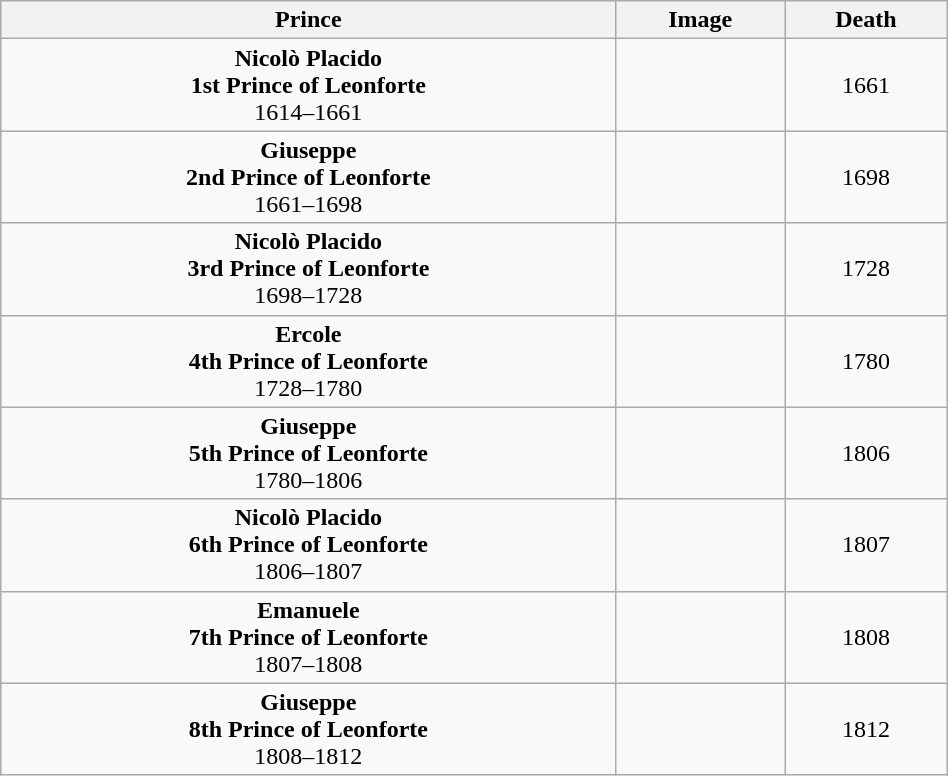<table style="text-align:center; width:50%" class="wikitable">
<tr>
<th width=65%>Prince</th>
<th width=105px>Image</th>
<th>Death</th>
</tr>
<tr>
<td><strong>Nicolò Placido <br> 1st Prince of Leonforte</strong><br>1614–1661</td>
<td></td>
<td>1661</td>
</tr>
<tr>
<td><strong>Giuseppe <br> 2nd Prince of Leonforte</strong><br>1661–1698</td>
<td></td>
<td>1698</td>
</tr>
<tr>
<td><strong>Nicolò Placido<br> 3rd Prince of Leonforte</strong><br>1698–1728</td>
<td></td>
<td>1728</td>
</tr>
<tr>
<td><strong>Ercole <br> 4th Prince of Leonforte</strong><br>1728–1780</td>
<td></td>
<td>1780</td>
</tr>
<tr>
<td><strong>Giuseppe <br> 5th Prince of Leonforte</strong><br>1780–1806</td>
<td></td>
<td>1806</td>
</tr>
<tr>
<td><strong>Nicolò Placido <br> 6th Prince of Leonforte</strong><br>1806–1807</td>
<td></td>
<td>1807</td>
</tr>
<tr>
<td><strong>Emanuele <br> 7th Prince of Leonforte</strong><br>1807–1808</td>
<td></td>
<td>1808</td>
</tr>
<tr>
<td><strong>Giuseppe <br> 8th Prince of Leonforte</strong><br>1808–1812</td>
<td></td>
<td>1812</td>
</tr>
</table>
